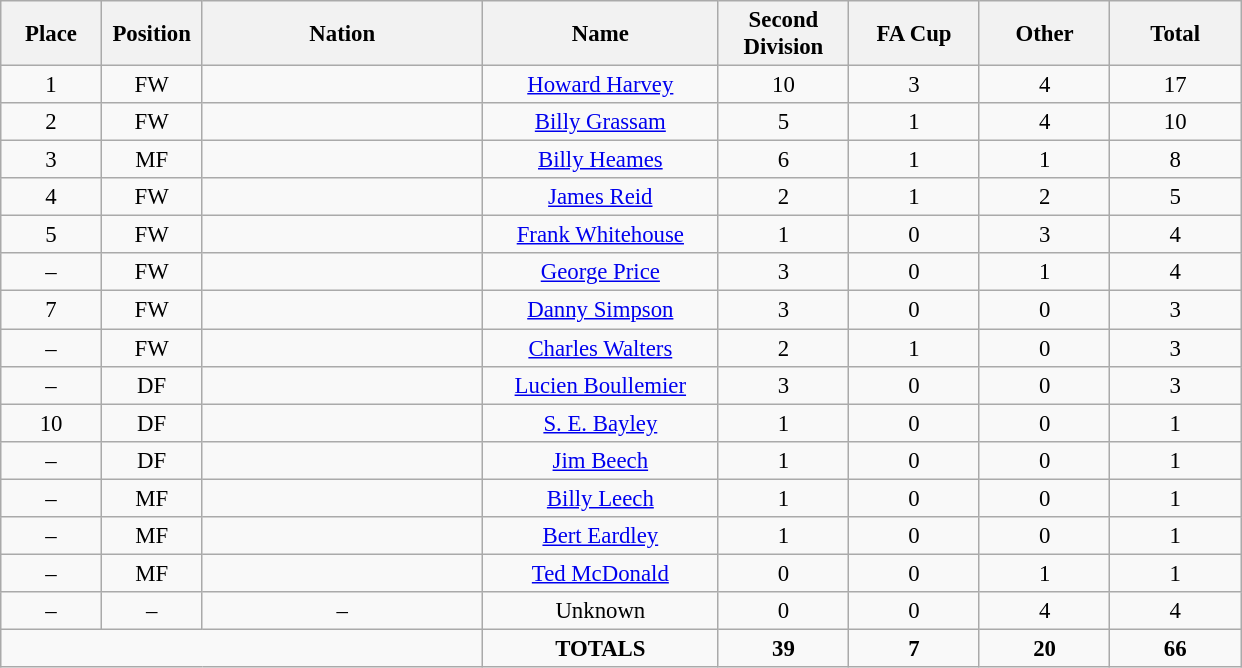<table class="wikitable" style="font-size: 95%; text-align: center;">
<tr>
<th width=60>Place</th>
<th width=60>Position</th>
<th width=180>Nation</th>
<th width=150>Name</th>
<th width=80>Second Division</th>
<th width=80>FA Cup</th>
<th width=80>Other</th>
<th width=80>Total</th>
</tr>
<tr>
<td>1</td>
<td>FW</td>
<td></td>
<td><a href='#'>Howard Harvey</a></td>
<td>10</td>
<td>3</td>
<td>4</td>
<td>17</td>
</tr>
<tr>
<td>2</td>
<td>FW</td>
<td></td>
<td><a href='#'>Billy Grassam</a></td>
<td>5</td>
<td>1</td>
<td>4</td>
<td>10</td>
</tr>
<tr>
<td>3</td>
<td>MF</td>
<td></td>
<td><a href='#'>Billy Heames</a></td>
<td>6</td>
<td>1</td>
<td>1</td>
<td>8</td>
</tr>
<tr>
<td>4</td>
<td>FW</td>
<td></td>
<td><a href='#'>James Reid</a></td>
<td>2</td>
<td>1</td>
<td>2</td>
<td>5</td>
</tr>
<tr>
<td>5</td>
<td>FW</td>
<td></td>
<td><a href='#'>Frank Whitehouse</a></td>
<td>1</td>
<td>0</td>
<td>3</td>
<td>4</td>
</tr>
<tr>
<td>–</td>
<td>FW</td>
<td></td>
<td><a href='#'>George Price</a></td>
<td>3</td>
<td>0</td>
<td>1</td>
<td>4</td>
</tr>
<tr>
<td>7</td>
<td>FW</td>
<td></td>
<td><a href='#'>Danny Simpson</a></td>
<td>3</td>
<td>0</td>
<td>0</td>
<td>3</td>
</tr>
<tr>
<td>–</td>
<td>FW</td>
<td></td>
<td><a href='#'>Charles Walters</a></td>
<td>2</td>
<td>1</td>
<td>0</td>
<td>3</td>
</tr>
<tr>
<td>–</td>
<td>DF</td>
<td></td>
<td><a href='#'>Lucien Boullemier</a></td>
<td>3</td>
<td>0</td>
<td>0</td>
<td>3</td>
</tr>
<tr>
<td>10</td>
<td>DF</td>
<td></td>
<td><a href='#'>S. E. Bayley</a></td>
<td>1</td>
<td>0</td>
<td>0</td>
<td>1</td>
</tr>
<tr>
<td>–</td>
<td>DF</td>
<td></td>
<td><a href='#'>Jim Beech</a></td>
<td>1</td>
<td>0</td>
<td>0</td>
<td>1</td>
</tr>
<tr>
<td>–</td>
<td>MF</td>
<td></td>
<td><a href='#'>Billy Leech</a></td>
<td>1</td>
<td>0</td>
<td>0</td>
<td>1</td>
</tr>
<tr>
<td>–</td>
<td>MF</td>
<td></td>
<td><a href='#'>Bert Eardley</a></td>
<td>1</td>
<td>0</td>
<td>0</td>
<td>1</td>
</tr>
<tr>
<td>–</td>
<td>MF</td>
<td></td>
<td><a href='#'>Ted McDonald</a></td>
<td>0</td>
<td>0</td>
<td>1</td>
<td>1</td>
</tr>
<tr>
<td>–</td>
<td>–</td>
<td>–</td>
<td>Unknown</td>
<td>0</td>
<td>0</td>
<td>4</td>
<td>4</td>
</tr>
<tr>
<td colspan="3"></td>
<td><strong>TOTALS</strong></td>
<td><strong>39</strong></td>
<td><strong>7</strong></td>
<td><strong>20</strong></td>
<td><strong>66</strong></td>
</tr>
</table>
